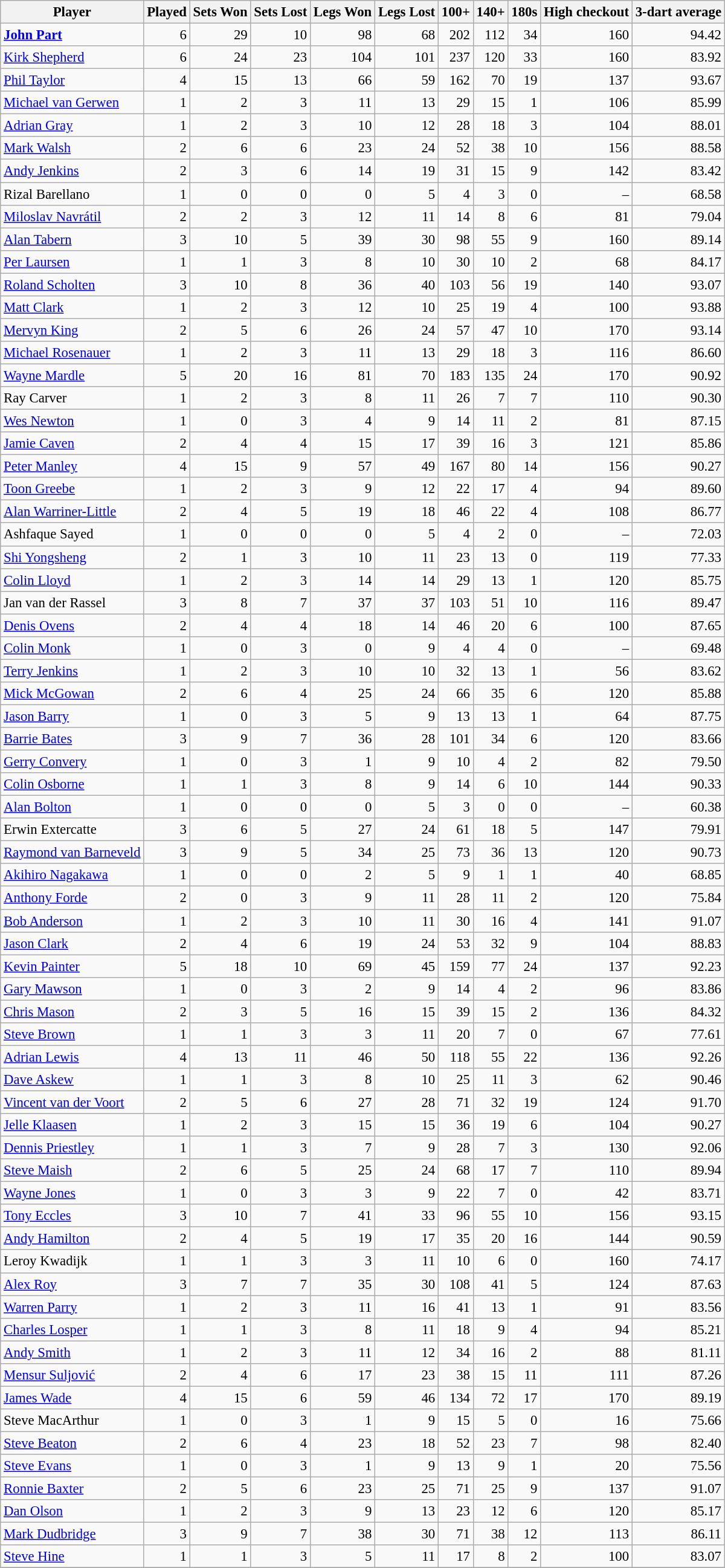<table class="wikitable sortable" style="font-size: 95%; text-align: right">
<tr>
<th>Player</th>
<th>Played</th>
<th>Sets Won</th>
<th>Sets Lost</th>
<th>Legs Won</th>
<th>Legs Lost</th>
<th>100+</th>
<th>140+</th>
<th>180s</th>
<th>High checkout</th>
<th>3-dart average</th>
</tr>
<tr>
<td align="left"> <strong><a href='#'>John Part</a></strong></td>
<td>6</td>
<td>29</td>
<td>10</td>
<td>98</td>
<td>68</td>
<td>202</td>
<td>112</td>
<td>34</td>
<td>160</td>
<td>94.42</td>
</tr>
<tr>
<td align="left"> <a href='#'>Kirk Shepherd</a></td>
<td>6</td>
<td>24</td>
<td>23</td>
<td>104</td>
<td>101</td>
<td>237</td>
<td>120</td>
<td>33</td>
<td>160</td>
<td>83.92</td>
</tr>
<tr>
<td align="left"> <a href='#'>Phil Taylor</a></td>
<td>4</td>
<td>15</td>
<td>13</td>
<td>66</td>
<td>59</td>
<td>162</td>
<td>70</td>
<td>19</td>
<td>137</td>
<td>93.67</td>
</tr>
<tr>
<td align="left"> <a href='#'>Michael van Gerwen</a></td>
<td>1</td>
<td>2</td>
<td>3</td>
<td>11</td>
<td>13</td>
<td>29</td>
<td>15</td>
<td>1</td>
<td>106</td>
<td>85.99</td>
</tr>
<tr>
<td align="left"> <a href='#'>Adrian Gray</a></td>
<td>1</td>
<td>2</td>
<td>3</td>
<td>10</td>
<td>12</td>
<td>28</td>
<td>18</td>
<td>3</td>
<td>104</td>
<td>88.01</td>
</tr>
<tr>
<td align="left"> <a href='#'>Mark Walsh</a></td>
<td>2</td>
<td>6</td>
<td>6</td>
<td>23</td>
<td>24</td>
<td>52</td>
<td>38</td>
<td>10</td>
<td>156</td>
<td>88.58</td>
</tr>
<tr>
<td align="left"> <a href='#'>Andy Jenkins</a></td>
<td>2</td>
<td>3</td>
<td>6</td>
<td>14</td>
<td>19</td>
<td>31</td>
<td>15</td>
<td>9</td>
<td>142</td>
<td>83.42</td>
</tr>
<tr>
<td align="left"> Rizal Barellano</td>
<td>1</td>
<td>0</td>
<td>0</td>
<td>0</td>
<td>5</td>
<td>4</td>
<td>3</td>
<td>0</td>
<td>–</td>
<td>68.58</td>
</tr>
<tr>
<td align="left"> <a href='#'>Miloslav Navrátil</a></td>
<td>2</td>
<td>2</td>
<td>3</td>
<td>12</td>
<td>11</td>
<td>14</td>
<td>8</td>
<td>6</td>
<td>81</td>
<td>79.04</td>
</tr>
<tr>
<td align="left"> <a href='#'>Alan Tabern</a></td>
<td>3</td>
<td>10</td>
<td>5</td>
<td>39</td>
<td>30</td>
<td>98</td>
<td>55</td>
<td>9</td>
<td>160</td>
<td>89.14</td>
</tr>
<tr>
<td align="left"> <a href='#'>Per Laursen</a></td>
<td>1</td>
<td>1</td>
<td>3</td>
<td>8</td>
<td>10</td>
<td>30</td>
<td>10</td>
<td>2</td>
<td>68</td>
<td>84.17</td>
</tr>
<tr>
<td align="left"> <a href='#'>Roland Scholten</a></td>
<td>3</td>
<td>10</td>
<td>8</td>
<td>36</td>
<td>40</td>
<td>103</td>
<td>56</td>
<td>19</td>
<td>140</td>
<td>93.07</td>
</tr>
<tr>
<td align="left"> <a href='#'>Matt Clark</a></td>
<td>1</td>
<td>2</td>
<td>3</td>
<td>12</td>
<td>10</td>
<td>25</td>
<td>19</td>
<td>4</td>
<td>100</td>
<td>93.88</td>
</tr>
<tr>
<td align="left"> <a href='#'>Mervyn King</a></td>
<td>2</td>
<td>5</td>
<td>6</td>
<td>26</td>
<td>24</td>
<td>57</td>
<td>47</td>
<td>10</td>
<td>170</td>
<td>93.14</td>
</tr>
<tr>
<td align="left"> <a href='#'>Michael Rosenauer</a></td>
<td>1</td>
<td>2</td>
<td>3</td>
<td>11</td>
<td>13</td>
<td>29</td>
<td>18</td>
<td>3</td>
<td>116</td>
<td>86.60</td>
</tr>
<tr>
<td align="left"> <a href='#'>Wayne Mardle</a></td>
<td>5</td>
<td>20</td>
<td>16</td>
<td>81</td>
<td>70</td>
<td>183</td>
<td>135</td>
<td>24</td>
<td>170</td>
<td>90.92</td>
</tr>
<tr>
<td align="left"> Ray Carver</td>
<td>1</td>
<td>2</td>
<td>3</td>
<td>8</td>
<td>11</td>
<td>26</td>
<td>7</td>
<td>7</td>
<td>110</td>
<td>90.30</td>
</tr>
<tr>
<td align="left"> <a href='#'>Wes Newton</a></td>
<td>1</td>
<td>0</td>
<td>3</td>
<td>4</td>
<td>9</td>
<td>14</td>
<td>11</td>
<td>2</td>
<td>81</td>
<td>87.15</td>
</tr>
<tr>
<td align="left"> <a href='#'>Jamie Caven</a></td>
<td>2</td>
<td>4</td>
<td>4</td>
<td>15</td>
<td>17</td>
<td>39</td>
<td>16</td>
<td>3</td>
<td>121</td>
<td>85.86</td>
</tr>
<tr>
<td align="left"> <a href='#'>Peter Manley</a></td>
<td>4</td>
<td>15</td>
<td>9</td>
<td>57</td>
<td>49</td>
<td>167</td>
<td>80</td>
<td>14</td>
<td>156</td>
<td>90.27</td>
</tr>
<tr>
<td align="left"> <a href='#'>Toon Greebe</a></td>
<td>1</td>
<td>2</td>
<td>3</td>
<td>9</td>
<td>12</td>
<td>22</td>
<td>17</td>
<td>4</td>
<td>94</td>
<td>89.60</td>
</tr>
<tr>
<td align="left"> <a href='#'>Alan Warriner-Little</a></td>
<td>2</td>
<td>4</td>
<td>5</td>
<td>19</td>
<td>18</td>
<td>46</td>
<td>22</td>
<td>4</td>
<td>108</td>
<td>86.77</td>
</tr>
<tr>
<td align="left"> Ashfaque Sayed</td>
<td>1</td>
<td>0</td>
<td>0</td>
<td>0</td>
<td>5</td>
<td>4</td>
<td>2</td>
<td>0</td>
<td>–</td>
<td>72.03</td>
</tr>
<tr>
<td align="left"> <a href='#'>Shi Yongsheng</a></td>
<td>2</td>
<td>1</td>
<td>3</td>
<td>10</td>
<td>11</td>
<td>23</td>
<td>13</td>
<td>0</td>
<td>119</td>
<td>77.33</td>
</tr>
<tr>
<td align="left"> <a href='#'>Colin Lloyd</a></td>
<td>1</td>
<td>2</td>
<td>3</td>
<td>14</td>
<td>14</td>
<td>29</td>
<td>13</td>
<td>1</td>
<td>120</td>
<td>85.75</td>
</tr>
<tr>
<td align="left"> Jan van der Rassel</td>
<td>3</td>
<td>8</td>
<td>7</td>
<td>37</td>
<td>37</td>
<td>103</td>
<td>51</td>
<td>10</td>
<td>116</td>
<td>89.47</td>
</tr>
<tr>
<td align="left"> <a href='#'>Denis Ovens</a></td>
<td>2</td>
<td>4</td>
<td>4</td>
<td>18</td>
<td>14</td>
<td>46</td>
<td>20</td>
<td>6</td>
<td>100</td>
<td>87.65</td>
</tr>
<tr>
<td align="left"> <a href='#'>Colin Monk</a></td>
<td>1</td>
<td>0</td>
<td>3</td>
<td>0</td>
<td>9</td>
<td>4</td>
<td>4</td>
<td>0</td>
<td>–</td>
<td>69.48</td>
</tr>
<tr>
<td align="left"> <a href='#'>Terry Jenkins</a></td>
<td>1</td>
<td>2</td>
<td>3</td>
<td>10</td>
<td>10</td>
<td>32</td>
<td>13</td>
<td>1</td>
<td>56</td>
<td>83.62</td>
</tr>
<tr>
<td align="left"> <a href='#'>Mick McGowan</a></td>
<td>2</td>
<td>6</td>
<td>4</td>
<td>25</td>
<td>24</td>
<td>66</td>
<td>35</td>
<td>6</td>
<td>120</td>
<td>85.88</td>
</tr>
<tr>
<td align="left"> <a href='#'>Jason Barry</a></td>
<td>1</td>
<td>0</td>
<td>3</td>
<td>5</td>
<td>9</td>
<td>13</td>
<td>13</td>
<td>1</td>
<td>64</td>
<td>87.75</td>
</tr>
<tr>
<td align="left"> <a href='#'>Barrie Bates</a></td>
<td>3</td>
<td>9</td>
<td>7</td>
<td>36</td>
<td>28</td>
<td>101</td>
<td>34</td>
<td>6</td>
<td>120</td>
<td>83.66</td>
</tr>
<tr>
<td align="left"> <a href='#'>Gerry Convery</a></td>
<td>1</td>
<td>0</td>
<td>3</td>
<td>1</td>
<td>9</td>
<td>10</td>
<td>4</td>
<td>2</td>
<td>82</td>
<td>79.50</td>
</tr>
<tr>
<td align="left"> <a href='#'>Colin Osborne</a></td>
<td>1</td>
<td>1</td>
<td>3</td>
<td>8</td>
<td>9</td>
<td>14</td>
<td>6</td>
<td>10</td>
<td>144</td>
<td>90.33</td>
</tr>
<tr>
<td align="left"> <a href='#'>Alan Bolton</a></td>
<td>1</td>
<td>0</td>
<td>0</td>
<td>0</td>
<td>5</td>
<td>3</td>
<td>0</td>
<td>0</td>
<td>–</td>
<td>60.38</td>
</tr>
<tr>
<td align="left"> Erwin Extercatte</td>
<td>3</td>
<td>6</td>
<td>5</td>
<td>27</td>
<td>24</td>
<td>61</td>
<td>18</td>
<td>5</td>
<td>147</td>
<td>79.91</td>
</tr>
<tr>
<td align="left"> <a href='#'>Raymond van Barneveld</a></td>
<td>3</td>
<td>9</td>
<td>5</td>
<td>34</td>
<td>25</td>
<td>73</td>
<td>36</td>
<td>13</td>
<td>120</td>
<td>90.73</td>
</tr>
<tr>
<td align="left"> <a href='#'>Akihiro Nagakawa</a></td>
<td>1</td>
<td>0</td>
<td>0</td>
<td>2</td>
<td>5</td>
<td>9</td>
<td>1</td>
<td>1</td>
<td>40</td>
<td>68.85</td>
</tr>
<tr>
<td align="left"> <a href='#'>Anthony Forde</a></td>
<td>2</td>
<td>0</td>
<td>3</td>
<td>9</td>
<td>11</td>
<td>28</td>
<td>11</td>
<td>2</td>
<td>120</td>
<td>75.84</td>
</tr>
<tr>
<td align="left"> <a href='#'>Bob Anderson</a></td>
<td>1</td>
<td>2</td>
<td>3</td>
<td>10</td>
<td>11</td>
<td>30</td>
<td>16</td>
<td>4</td>
<td>141</td>
<td>91.07</td>
</tr>
<tr>
<td align="left"> <a href='#'>Jason Clark</a></td>
<td>2</td>
<td>4</td>
<td>6</td>
<td>19</td>
<td>24</td>
<td>53</td>
<td>32</td>
<td>9</td>
<td>104</td>
<td>88.83</td>
</tr>
<tr>
<td align="left"> <a href='#'>Kevin Painter</a></td>
<td>5</td>
<td>18</td>
<td>10</td>
<td>69</td>
<td>45</td>
<td>159</td>
<td>77</td>
<td>24</td>
<td>137</td>
<td>92.23</td>
</tr>
<tr>
<td align="left"> <a href='#'>Gary Mawson</a></td>
<td>1</td>
<td>0</td>
<td>3</td>
<td>2</td>
<td>9</td>
<td>14</td>
<td>4</td>
<td>2</td>
<td>96</td>
<td>83.86</td>
</tr>
<tr>
<td align="left"> <a href='#'>Chris Mason</a></td>
<td>2</td>
<td>3</td>
<td>5</td>
<td>16</td>
<td>15</td>
<td>39</td>
<td>15</td>
<td>2</td>
<td>136</td>
<td>84.32</td>
</tr>
<tr>
<td align="left"> <a href='#'>Steve Brown</a></td>
<td>1</td>
<td>1</td>
<td>3</td>
<td>3</td>
<td>11</td>
<td>20</td>
<td>7</td>
<td>0</td>
<td>67</td>
<td>77.61</td>
</tr>
<tr>
<td align="left"> <a href='#'>Adrian Lewis</a></td>
<td>4</td>
<td>13</td>
<td>11</td>
<td>46</td>
<td>50</td>
<td>118</td>
<td>55</td>
<td>22</td>
<td>136</td>
<td>92.26</td>
</tr>
<tr>
<td align="left"> <a href='#'>Dave Askew</a></td>
<td>1</td>
<td>1</td>
<td>3</td>
<td>8</td>
<td>10</td>
<td>25</td>
<td>11</td>
<td>3</td>
<td>62</td>
<td>90.46</td>
</tr>
<tr>
<td align="left"> <a href='#'>Vincent van der Voort</a></td>
<td>2</td>
<td>5</td>
<td>6</td>
<td>27</td>
<td>28</td>
<td>71</td>
<td>32</td>
<td>19</td>
<td>124</td>
<td>91.70</td>
</tr>
<tr>
<td align="left"> <a href='#'>Jelle Klaasen</a></td>
<td>1</td>
<td>2</td>
<td>3</td>
<td>15</td>
<td>15</td>
<td>36</td>
<td>19</td>
<td>6</td>
<td>104</td>
<td>90.27</td>
</tr>
<tr>
<td align="left"> <a href='#'>Dennis Priestley</a></td>
<td>1</td>
<td>1</td>
<td>3</td>
<td>7</td>
<td>9</td>
<td>28</td>
<td>7</td>
<td>3</td>
<td>130</td>
<td>92.06</td>
</tr>
<tr>
<td align="left"> <a href='#'>Steve Maish</a></td>
<td>2</td>
<td>6</td>
<td>5</td>
<td>25</td>
<td>24</td>
<td>68</td>
<td>17</td>
<td>7</td>
<td>110</td>
<td>89.94</td>
</tr>
<tr>
<td align="left"> <a href='#'>Wayne Jones</a></td>
<td>1</td>
<td>0</td>
<td>3</td>
<td>3</td>
<td>9</td>
<td>22</td>
<td>7</td>
<td>0</td>
<td>42</td>
<td>83.71</td>
</tr>
<tr>
<td align="left"> <a href='#'>Tony Eccles</a></td>
<td>3</td>
<td>10</td>
<td>7</td>
<td>41</td>
<td>33</td>
<td>96</td>
<td>55</td>
<td>10</td>
<td>156</td>
<td>93.15</td>
</tr>
<tr>
<td align="left"> <a href='#'>Andy Hamilton</a></td>
<td>2</td>
<td>4</td>
<td>5</td>
<td>19</td>
<td>17</td>
<td>35</td>
<td>20</td>
<td>16</td>
<td>144</td>
<td>90.59</td>
</tr>
<tr>
<td align="left"> Leroy Kwadijk</td>
<td>1</td>
<td>1</td>
<td>3</td>
<td>3</td>
<td>11</td>
<td>10</td>
<td>6</td>
<td>0</td>
<td>160</td>
<td>74.17</td>
</tr>
<tr>
<td align="left"> <a href='#'>Alex Roy</a></td>
<td>3</td>
<td>7</td>
<td>7</td>
<td>35</td>
<td>30</td>
<td>108</td>
<td>41</td>
<td>5</td>
<td>124</td>
<td>87.63</td>
</tr>
<tr>
<td align="left"> <a href='#'>Warren Parry</a></td>
<td>1</td>
<td>2</td>
<td>3</td>
<td>11</td>
<td>16</td>
<td>41</td>
<td>13</td>
<td>1</td>
<td>91</td>
<td>83.56</td>
</tr>
<tr>
<td align="left"> <a href='#'>Charles Losper</a></td>
<td>1</td>
<td>1</td>
<td>3</td>
<td>8</td>
<td>11</td>
<td>18</td>
<td>9</td>
<td>4</td>
<td>94</td>
<td>85.21</td>
</tr>
<tr>
<td align="left"> <a href='#'>Andy Smith</a></td>
<td>1</td>
<td>2</td>
<td>3</td>
<td>11</td>
<td>12</td>
<td>34</td>
<td>16</td>
<td>2</td>
<td>88</td>
<td>81.11</td>
</tr>
<tr>
<td align="left"> <a href='#'>Mensur Suljović</a></td>
<td>2</td>
<td>4</td>
<td>6</td>
<td>17</td>
<td>23</td>
<td>38</td>
<td>15</td>
<td>11</td>
<td>111</td>
<td>87.26</td>
</tr>
<tr>
<td align="left"> <a href='#'>James Wade</a></td>
<td>4</td>
<td>15</td>
<td>6</td>
<td>59</td>
<td>46</td>
<td>134</td>
<td>72</td>
<td>17</td>
<td>170</td>
<td>89.19</td>
</tr>
<tr>
<td align="left"> Steve MacArthur</td>
<td>1</td>
<td>0</td>
<td>3</td>
<td>1</td>
<td>9</td>
<td>15</td>
<td>5</td>
<td>0</td>
<td>16</td>
<td>75.66</td>
</tr>
<tr>
<td align="left"> <a href='#'>Steve Beaton</a></td>
<td>2</td>
<td>6</td>
<td>4</td>
<td>23</td>
<td>18</td>
<td>52</td>
<td>23</td>
<td>7</td>
<td>98</td>
<td>82.40</td>
</tr>
<tr>
<td align="left"> <a href='#'>Steve Evans</a></td>
<td>1</td>
<td>0</td>
<td>3</td>
<td>1</td>
<td>9</td>
<td>13</td>
<td>9</td>
<td>1</td>
<td>20</td>
<td>75.56</td>
</tr>
<tr>
<td align="left"> <a href='#'>Ronnie Baxter</a></td>
<td>2</td>
<td>5</td>
<td>6</td>
<td>23</td>
<td>25</td>
<td>71</td>
<td>25</td>
<td>9</td>
<td>137</td>
<td>91.07</td>
</tr>
<tr>
<td align="left"> <a href='#'>Dan Olson</a></td>
<td>1</td>
<td>2</td>
<td>3</td>
<td>9</td>
<td>13</td>
<td>23</td>
<td>12</td>
<td>6</td>
<td>120</td>
<td>85.17</td>
</tr>
<tr>
<td align="left"> <a href='#'>Mark Dudbridge</a></td>
<td>3</td>
<td>9</td>
<td>7</td>
<td>38</td>
<td>30</td>
<td>71</td>
<td>38</td>
<td>12</td>
<td>113</td>
<td>86.11</td>
</tr>
<tr>
<td align="left"> <a href='#'>Steve Hine</a></td>
<td>1</td>
<td>1</td>
<td>3</td>
<td>5</td>
<td>11</td>
<td>17</td>
<td>8</td>
<td>2</td>
<td>100</td>
<td>83.07</td>
</tr>
<tr>
</tr>
</table>
